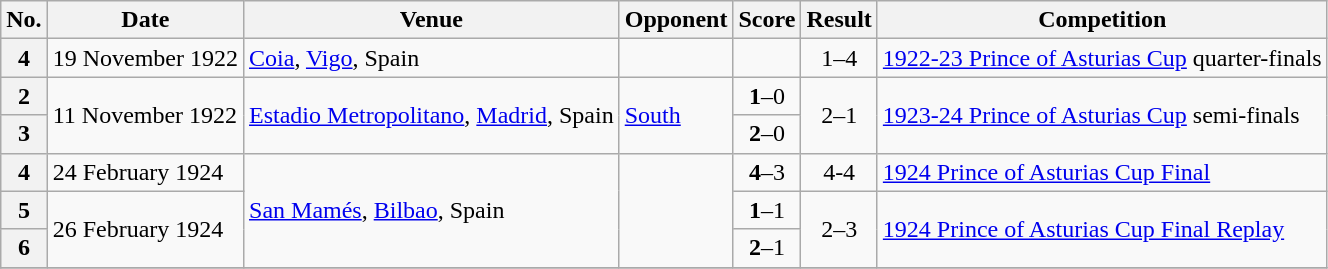<table class="wikitable sortable plainrowheaders">
<tr>
<th scope=col>No.</th>
<th scope=col>Date</th>
<th scope=col>Venue</th>
<th scope=col>Opponent</th>
<th scope=col>Score</th>
<th scope=col>Result</th>
<th scope=col>Competition</th>
</tr>
<tr>
<th scope=row style=text-align:center>4</th>
<td rowspan="1">19 November 1922</td>
<td rowspan="1"><a href='#'>Coia</a>, <a href='#'>Vigo</a>, Spain</td>
<td rowspan="1"></td>
<td align=center></td>
<td rowspan="1" align=center>1–4</td>
<td rowspan="1"><a href='#'>1922-23 Prince of Asturias Cup</a> quarter-finals</td>
</tr>
<tr>
<th scope=row style=text-align:center>2</th>
<td rowspan="2">11 November 1922</td>
<td rowspan="2"><a href='#'>Estadio Metropolitano</a>, <a href='#'>Madrid</a>, Spain</td>
<td rowspan="2"> <a href='#'>South</a></td>
<td align=center><strong>1</strong>–0</td>
<td rowspan="2" align=center>2–1</td>
<td rowspan="2"><a href='#'>1923-24 Prince of Asturias Cup</a> semi-finals</td>
</tr>
<tr>
<th scope=row style=text-align:center>3</th>
<td align=center><strong>2</strong>–0</td>
</tr>
<tr>
<th scope=row style=text-align:center>4</th>
<td rowspan="1">24 February 1924</td>
<td rowspan="3"><a href='#'>San Mamés</a>, <a href='#'>Bilbao</a>, Spain</td>
<td rowspan="3"></td>
<td align=center><strong>4</strong>–3</td>
<td rowspan="1" align=center>4-4</td>
<td rowspan="1"><a href='#'>1924 Prince of Asturias Cup Final</a></td>
</tr>
<tr>
<th scope=row style=text-align:center>5</th>
<td rowspan="2">26 February 1924</td>
<td align=center><strong>1</strong>–1</td>
<td rowspan="2" align=center>2–3</td>
<td rowspan="2"><a href='#'>1924 Prince of Asturias Cup Final Replay</a></td>
</tr>
<tr>
<th scope=row style=text-align:center>6</th>
<td align=center><strong>2</strong>–1</td>
</tr>
<tr>
</tr>
</table>
